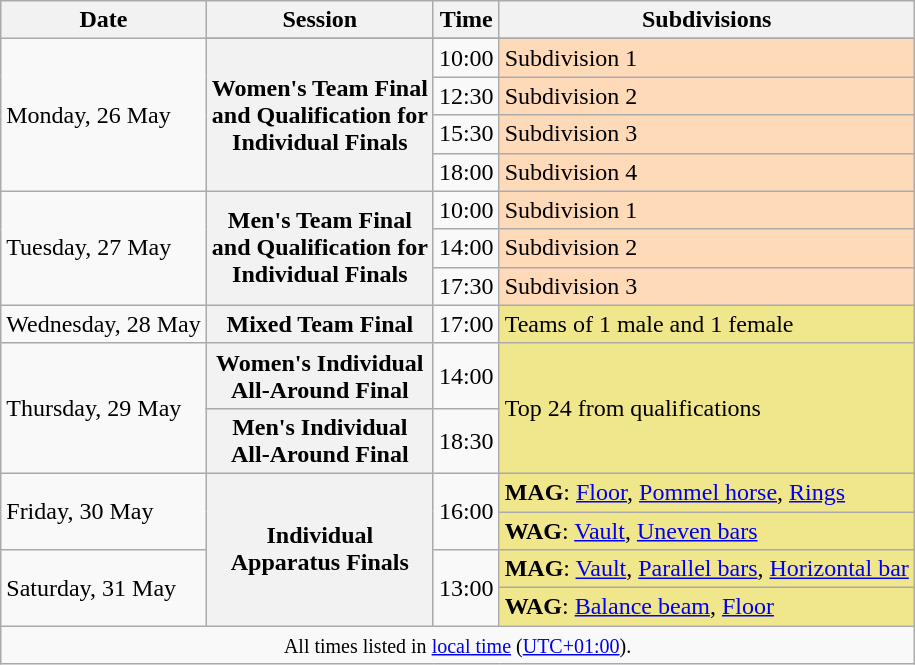<table class="wikitable">
<tr>
<th>Date</th>
<th>Session</th>
<th>Time</th>
<th>Subdivisions</th>
</tr>
<tr>
<td rowspan=5>Monday, 26 May</td>
</tr>
<tr>
<th rowspan=4>Women's Team Final<br>and Qualification for<br>Individual Finals</th>
<td>10:00</td>
<td bgcolor="#ffdab9">Subdivision 1</td>
</tr>
<tr>
<td>12:30</td>
<td bgcolor="#ffdab9">Subdivision 2</td>
</tr>
<tr>
<td>15:30</td>
<td bgcolor="#ffdab9">Subdivision 3</td>
</tr>
<tr>
<td>18:00</td>
<td bgcolor="#ffdab9">Subdivision 4</td>
</tr>
<tr>
<td rowspan=3>Tuesday, 27 May</td>
<th rowspan=3>Men's Team Final<br>and Qualification for<br>Individual Finals</th>
<td>10:00</td>
<td bgcolor="#ffdab9">Subdivision 1</td>
</tr>
<tr>
<td>14:00</td>
<td bgcolor="#ffdab9">Subdivision 2</td>
</tr>
<tr>
<td>17:30</td>
<td bgcolor="#ffdab9">Subdivision 3</td>
</tr>
<tr>
<td>Wednesday, 28 May</td>
<th>Mixed Team Final</th>
<td>17:00</td>
<td rowspan="1" bgcolor="#f0e68c">Teams of 1 male and 1 female</td>
</tr>
<tr>
<td rowspan="2">Thursday, 29 May</td>
<th>Women's Individual<br>All-Around Final</th>
<td>14:00</td>
<td rowspan="2" bgcolor="#f0e68c">Top 24 from qualifications</td>
</tr>
<tr>
<th>Men's Individual<br>All-Around Final</th>
<td>18:30</td>
</tr>
<tr>
<td rowspan=2>Friday, 30 May</td>
<th rowspan=4 bgcolor="#f0e68c">Individual<br>Apparatus Finals</th>
<td rowspan=2>16:00</td>
<td bgcolor="#f0e68c"><strong>MAG</strong>: <a href='#'>Floor</a>, <a href='#'>Pommel horse</a>, <a href='#'>Rings</a></td>
</tr>
<tr>
<td bgcolor="#f0e68c"><strong>WAG</strong>: <a href='#'>Vault</a>, <a href='#'>Uneven bars</a></td>
</tr>
<tr>
<td rowspan=2>Saturday, 31 May</td>
<td rowspan=2>13:00</td>
<td bgcolor="#f0e68c"><strong>MAG</strong>: <a href='#'>Vault</a>, <a href='#'>Parallel bars</a>, <a href='#'>Horizontal bar</a></td>
</tr>
<tr>
<td bgcolor="#f0e68c"><strong>WAG</strong>: <a href='#'>Balance beam</a>, <a href='#'>Floor</a></td>
</tr>
<tr>
<td colspan=4 align=center><small> All times listed in <a href='#'>local time</a> (<a href='#'>UTC+01:00</a>).</small></td>
</tr>
</table>
